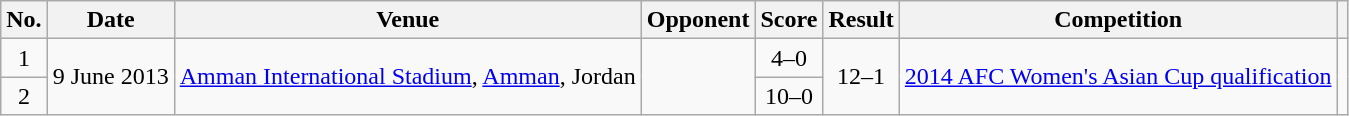<table class="wikitable sortable">
<tr>
<th scope="col">No.</th>
<th scope="col">Date</th>
<th scope="col">Venue</th>
<th scope="col">Opponent</th>
<th scope="col">Score</th>
<th scope="col">Result</th>
<th scope="col">Competition</th>
<th scope="col" class="unsortable"></th>
</tr>
<tr>
<td align="center">1</td>
<td rowspan=2>9 June 2013</td>
<td rowspan=2><a href='#'>Amman International Stadium</a>, <a href='#'>Amman</a>, Jordan</td>
<td rowspan=2></td>
<td align="center">4–0</td>
<td align="center" rowspan=2>12–1</td>
<td rowspan=2><a href='#'>2014 AFC Women's Asian Cup qualification</a></td>
<td rowspan=2></td>
</tr>
<tr>
<td align="center">2</td>
<td align="center">10–0</td>
</tr>
</table>
